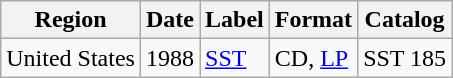<table class="wikitable">
<tr>
<th>Region</th>
<th>Date</th>
<th>Label</th>
<th>Format</th>
<th>Catalog</th>
</tr>
<tr>
<td>United States</td>
<td>1988</td>
<td><a href='#'>SST</a></td>
<td>CD, <a href='#'>LP</a></td>
<td>SST 185</td>
</tr>
</table>
